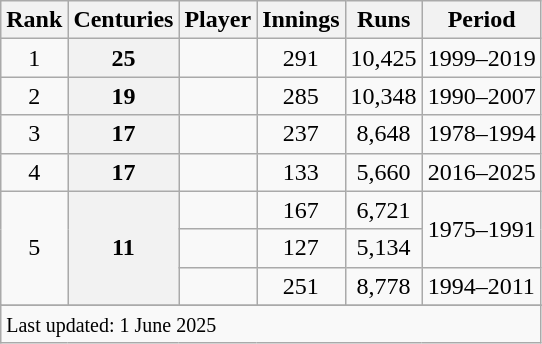<table class="wikitable plainrowheaders sortable">
<tr>
<th scope=col>Rank</th>
<th scope=col>Centuries</th>
<th scope=col>Player</th>
<th scope=col>Innings</th>
<th scope=col>Runs</th>
<th scope=col>Period</th>
</tr>
<tr>
<td align=center>1</td>
<th scope=row style=text-align:center;>25</th>
<td></td>
<td align=center>291</td>
<td align=center>10,425</td>
<td>1999–2019</td>
</tr>
<tr>
<td align=center>2</td>
<th scope=row style=text-align:center;>19</th>
<td></td>
<td align=center>285</td>
<td align=center>10,348</td>
<td>1990–2007</td>
</tr>
<tr>
<td align=center>3</td>
<th scope=row style=text-align:center;>17</th>
<td></td>
<td align=center>237</td>
<td align=center>8,648</td>
<td>1978–1994</td>
</tr>
<tr>
<td align=center>4</td>
<th scope=row style=text-align:center;>17</th>
<td></td>
<td align=center>133</td>
<td align=center>5,660</td>
<td>2016–2025</td>
</tr>
<tr>
<td rowspan="3" align="center">5</td>
<th rowspan="3" scope="row" style="text-align:center;">11</th>
<td></td>
<td align="center">167</td>
<td align="center">6,721</td>
<td rowspan="2">1975–1991</td>
</tr>
<tr>
<td></td>
<td align=center>127</td>
<td align=center>5,134</td>
</tr>
<tr>
<td></td>
<td align=center>251</td>
<td align=center>8,778</td>
<td>1994–2011</td>
</tr>
<tr>
</tr>
<tr class=sortbottom>
<td colspan=6><small>Last updated: 1 June 2025</small></td>
</tr>
</table>
